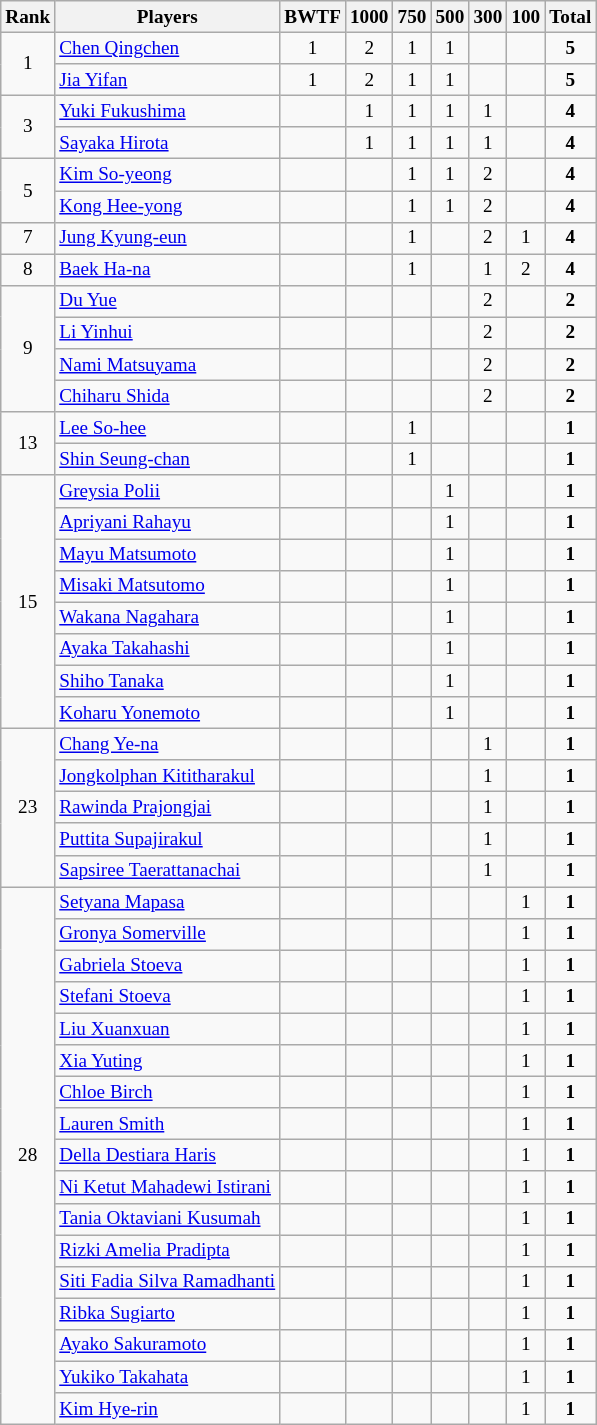<table class="wikitable" style="font-size:80%; text-align:center">
<tr>
<th>Rank</th>
<th>Players</th>
<th>BWTF</th>
<th>1000</th>
<th>750</th>
<th>500</th>
<th>300</th>
<th>100</th>
<th>Total</th>
</tr>
<tr>
<td rowspan="2">1</td>
<td style="text-align:left;"> <a href='#'>Chen Qingchen</a></td>
<td>1</td>
<td>2</td>
<td>1</td>
<td>1</td>
<td></td>
<td></td>
<td><strong>5</strong></td>
</tr>
<tr>
<td style="text-align:left;"> <a href='#'>Jia Yifan</a></td>
<td>1</td>
<td>2</td>
<td>1</td>
<td>1</td>
<td></td>
<td></td>
<td><strong>5</strong></td>
</tr>
<tr>
<td rowspan="2">3</td>
<td style="text-align:left;"> <a href='#'>Yuki Fukushima</a></td>
<td></td>
<td>1</td>
<td>1</td>
<td>1</td>
<td>1</td>
<td></td>
<td><strong>4</strong></td>
</tr>
<tr>
<td style="text-align:left;"> <a href='#'>Sayaka Hirota</a></td>
<td></td>
<td>1</td>
<td>1</td>
<td>1</td>
<td>1</td>
<td></td>
<td><strong>4</strong></td>
</tr>
<tr>
<td rowspan="2">5</td>
<td style="text-align:left;"> <a href='#'>Kim So-yeong</a></td>
<td></td>
<td></td>
<td>1</td>
<td>1</td>
<td>2</td>
<td></td>
<td><strong>4</strong></td>
</tr>
<tr>
<td style="text-align:left;"> <a href='#'>Kong Hee-yong</a></td>
<td></td>
<td></td>
<td>1</td>
<td>1</td>
<td>2</td>
<td></td>
<td><strong>4</strong></td>
</tr>
<tr>
<td>7</td>
<td style="text-align:left;"> <a href='#'>Jung Kyung-eun</a></td>
<td></td>
<td></td>
<td>1</td>
<td></td>
<td>2</td>
<td>1</td>
<td><strong>4</strong></td>
</tr>
<tr>
<td>8</td>
<td style="text-align:left;"> <a href='#'>Baek Ha-na</a></td>
<td></td>
<td></td>
<td>1</td>
<td></td>
<td>1</td>
<td>2</td>
<td><strong>4</strong></td>
</tr>
<tr>
<td rowspan="4">9</td>
<td style="text-align:left;"> <a href='#'>Du Yue</a></td>
<td></td>
<td></td>
<td></td>
<td></td>
<td>2</td>
<td></td>
<td><strong>2</strong></td>
</tr>
<tr>
<td style="text-align:left;"> <a href='#'>Li Yinhui</a></td>
<td></td>
<td></td>
<td></td>
<td></td>
<td>2</td>
<td></td>
<td><strong>2</strong></td>
</tr>
<tr>
<td style="text-align:left;"> <a href='#'>Nami Matsuyama</a></td>
<td></td>
<td></td>
<td></td>
<td></td>
<td>2</td>
<td></td>
<td><strong>2</strong></td>
</tr>
<tr>
<td style="text-align:left;"> <a href='#'>Chiharu Shida</a></td>
<td></td>
<td></td>
<td></td>
<td></td>
<td>2</td>
<td></td>
<td><strong>2</strong></td>
</tr>
<tr>
<td rowspan="2">13</td>
<td style="text-align:left;"> <a href='#'>Lee So-hee</a></td>
<td></td>
<td></td>
<td>1</td>
<td></td>
<td></td>
<td></td>
<td><strong>1</strong></td>
</tr>
<tr>
<td style="text-align:left;"> <a href='#'>Shin Seung-chan</a></td>
<td></td>
<td></td>
<td>1</td>
<td></td>
<td></td>
<td></td>
<td><strong>1</strong></td>
</tr>
<tr>
<td rowspan="8">15</td>
<td style="text-align:left;"> <a href='#'>Greysia Polii</a></td>
<td></td>
<td></td>
<td></td>
<td>1</td>
<td></td>
<td></td>
<td><strong>1</strong></td>
</tr>
<tr>
<td style="text-align:left;"> <a href='#'>Apriyani Rahayu</a></td>
<td></td>
<td></td>
<td></td>
<td>1</td>
<td></td>
<td></td>
<td><strong>1</strong></td>
</tr>
<tr>
<td style="text-align:left;"> <a href='#'>Mayu Matsumoto</a></td>
<td></td>
<td></td>
<td></td>
<td>1</td>
<td></td>
<td></td>
<td><strong>1</strong></td>
</tr>
<tr>
<td style="text-align:left;"> <a href='#'>Misaki Matsutomo</a></td>
<td></td>
<td></td>
<td></td>
<td>1</td>
<td></td>
<td></td>
<td><strong>1</strong></td>
</tr>
<tr>
<td style="text-align:left;"> <a href='#'>Wakana Nagahara</a></td>
<td></td>
<td></td>
<td></td>
<td>1</td>
<td></td>
<td></td>
<td><strong>1</strong></td>
</tr>
<tr>
<td style="text-align:left;"> <a href='#'>Ayaka Takahashi</a></td>
<td></td>
<td></td>
<td></td>
<td>1</td>
<td></td>
<td></td>
<td><strong>1</strong></td>
</tr>
<tr>
<td style="text-align:left;"> <a href='#'>Shiho Tanaka</a></td>
<td></td>
<td></td>
<td></td>
<td>1</td>
<td></td>
<td></td>
<td><strong>1</strong></td>
</tr>
<tr>
<td style="text-align:left;"> <a href='#'>Koharu Yonemoto</a></td>
<td></td>
<td></td>
<td></td>
<td>1</td>
<td></td>
<td></td>
<td><strong>1</strong></td>
</tr>
<tr>
<td rowspan="5">23</td>
<td style="text-align:left;"> <a href='#'>Chang Ye-na</a></td>
<td></td>
<td></td>
<td></td>
<td></td>
<td>1</td>
<td></td>
<td><strong>1</strong></td>
</tr>
<tr>
<td style="text-align:left;"> <a href='#'>Jongkolphan Kititharakul</a></td>
<td></td>
<td></td>
<td></td>
<td></td>
<td>1</td>
<td></td>
<td><strong>1</strong></td>
</tr>
<tr>
<td style="text-align:left;"> <a href='#'>Rawinda Prajongjai</a></td>
<td></td>
<td></td>
<td></td>
<td></td>
<td>1</td>
<td></td>
<td><strong>1</strong></td>
</tr>
<tr>
<td style="text-align:left;"> <a href='#'>Puttita Supajirakul</a></td>
<td></td>
<td></td>
<td></td>
<td></td>
<td>1</td>
<td></td>
<td><strong>1</strong></td>
</tr>
<tr>
<td style="text-align:left;"> <a href='#'>Sapsiree Taerattanachai</a></td>
<td></td>
<td></td>
<td></td>
<td></td>
<td>1</td>
<td></td>
<td><strong>1</strong></td>
</tr>
<tr>
<td rowspan="17">28</td>
<td style="text-align:left;"> <a href='#'>Setyana Mapasa</a></td>
<td></td>
<td></td>
<td></td>
<td></td>
<td></td>
<td>1</td>
<td><strong>1</strong></td>
</tr>
<tr>
<td style="text-align:left;"> <a href='#'>Gronya Somerville</a></td>
<td></td>
<td></td>
<td></td>
<td></td>
<td></td>
<td>1</td>
<td><strong>1</strong></td>
</tr>
<tr>
<td style="text-align:left;"> <a href='#'>Gabriela Stoeva</a></td>
<td></td>
<td></td>
<td></td>
<td></td>
<td></td>
<td>1</td>
<td><strong>1</strong></td>
</tr>
<tr>
<td style="text-align:left;"> <a href='#'>Stefani Stoeva</a></td>
<td></td>
<td></td>
<td></td>
<td></td>
<td></td>
<td>1</td>
<td><strong>1</strong></td>
</tr>
<tr>
<td style="text-align:left;"> <a href='#'>Liu Xuanxuan</a></td>
<td></td>
<td></td>
<td></td>
<td></td>
<td></td>
<td>1</td>
<td><strong>1</strong></td>
</tr>
<tr>
<td style="text-align:left;"> <a href='#'>Xia Yuting</a></td>
<td></td>
<td></td>
<td></td>
<td></td>
<td></td>
<td>1</td>
<td><strong>1</strong></td>
</tr>
<tr>
<td style="text-align:left;"> <a href='#'>Chloe Birch</a></td>
<td></td>
<td></td>
<td></td>
<td></td>
<td></td>
<td>1</td>
<td><strong>1</strong></td>
</tr>
<tr>
<td style="text-align:left;"> <a href='#'>Lauren Smith</a></td>
<td></td>
<td></td>
<td></td>
<td></td>
<td></td>
<td>1</td>
<td><strong>1</strong></td>
</tr>
<tr>
<td style="text-align:left;"> <a href='#'>Della Destiara Haris</a></td>
<td></td>
<td></td>
<td></td>
<td></td>
<td></td>
<td>1</td>
<td><strong>1</strong></td>
</tr>
<tr>
<td style="text-align:left;"> <a href='#'>Ni Ketut Mahadewi Istirani</a></td>
<td></td>
<td></td>
<td></td>
<td></td>
<td></td>
<td>1</td>
<td><strong>1</strong></td>
</tr>
<tr>
<td style="text-align:left;"> <a href='#'>Tania Oktaviani Kusumah</a></td>
<td></td>
<td></td>
<td></td>
<td></td>
<td></td>
<td>1</td>
<td><strong>1</strong></td>
</tr>
<tr>
<td style="text-align:left;"> <a href='#'>Rizki Amelia Pradipta</a></td>
<td></td>
<td></td>
<td></td>
<td></td>
<td></td>
<td>1</td>
<td><strong>1</strong></td>
</tr>
<tr>
<td style="text-align:left;"> <a href='#'>Siti Fadia Silva Ramadhanti</a></td>
<td></td>
<td></td>
<td></td>
<td></td>
<td></td>
<td>1</td>
<td><strong>1</strong></td>
</tr>
<tr>
<td style="text-align:left;"> <a href='#'>Ribka Sugiarto</a></td>
<td></td>
<td></td>
<td></td>
<td></td>
<td></td>
<td>1</td>
<td><strong>1</strong></td>
</tr>
<tr>
<td style="text-align:left;"> <a href='#'>Ayako Sakuramoto</a></td>
<td></td>
<td></td>
<td></td>
<td></td>
<td></td>
<td>1</td>
<td><strong>1</strong></td>
</tr>
<tr>
<td style="text-align:left;"> <a href='#'>Yukiko Takahata</a></td>
<td></td>
<td></td>
<td></td>
<td></td>
<td></td>
<td>1</td>
<td><strong>1</strong></td>
</tr>
<tr>
<td style="text-align:left;"> <a href='#'>Kim Hye-rin</a></td>
<td></td>
<td></td>
<td></td>
<td></td>
<td></td>
<td>1</td>
<td><strong>1</strong></td>
</tr>
</table>
